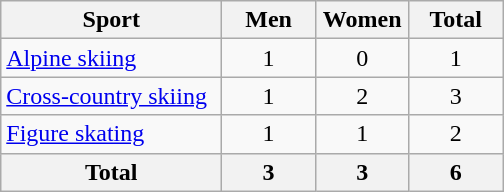<table class="wikitable sortable" style=text-align:center>
<tr>
<th width=140>Sport</th>
<th width=55>Men</th>
<th width=55>Women</th>
<th width=55>Total</th>
</tr>
<tr>
<td align=left><a href='#'>Alpine skiing</a></td>
<td>1</td>
<td>0</td>
<td>1</td>
</tr>
<tr>
<td align=left><a href='#'>Cross-country skiing</a></td>
<td>1</td>
<td>2</td>
<td>3</td>
</tr>
<tr>
<td align=left><a href='#'>Figure skating</a></td>
<td>1</td>
<td>1</td>
<td>2</td>
</tr>
<tr>
<th>Total</th>
<th>3</th>
<th>3</th>
<th>6</th>
</tr>
</table>
